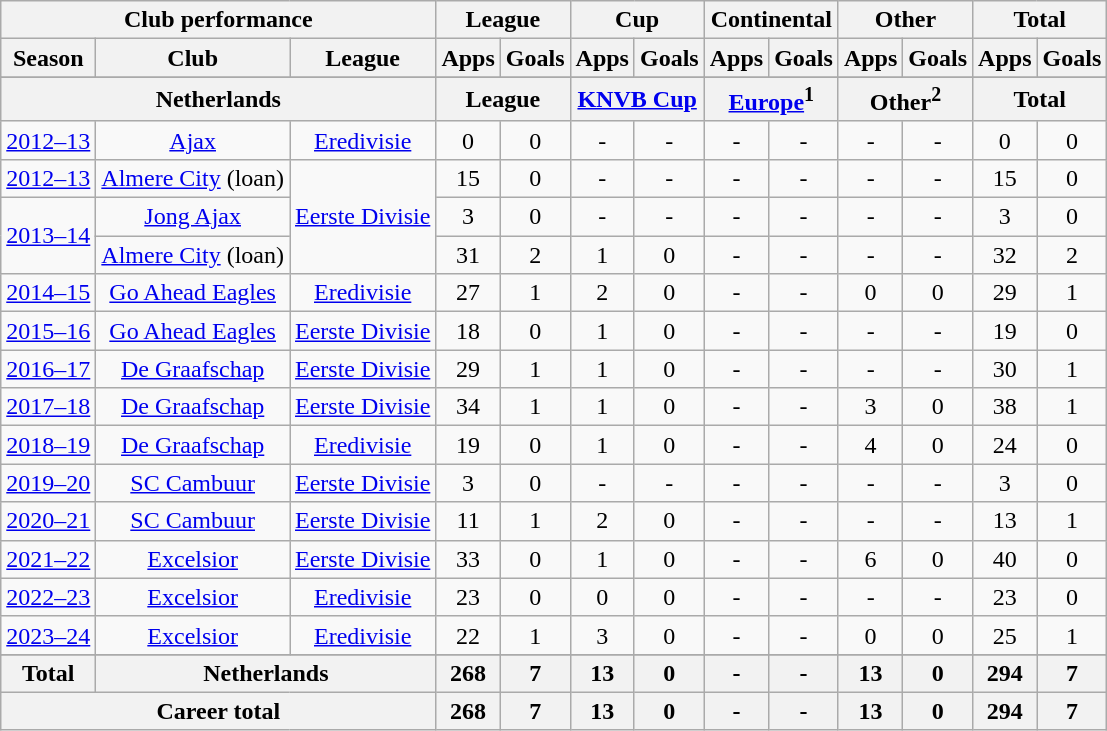<table class="wikitable" style="text-align:center">
<tr>
<th colspan=3>Club performance</th>
<th colspan=2>League</th>
<th colspan=2>Cup</th>
<th colspan=2>Continental</th>
<th colspan=2>Other</th>
<th colspan=2>Total</th>
</tr>
<tr>
<th>Season</th>
<th>Club</th>
<th>League</th>
<th>Apps</th>
<th>Goals</th>
<th>Apps</th>
<th>Goals</th>
<th>Apps</th>
<th>Goals</th>
<th>Apps</th>
<th>Goals</th>
<th>Apps</th>
<th>Goals</th>
</tr>
<tr>
</tr>
<tr>
<th colspan=3>Netherlands</th>
<th colspan=2>League</th>
<th colspan=2><a href='#'>KNVB Cup</a></th>
<th colspan=2><a href='#'>Europe</a><sup>1</sup></th>
<th colspan=2>Other<sup>2</sup></th>
<th colspan=2>Total</th>
</tr>
<tr>
<td><a href='#'>2012–13</a></td>
<td rowspan="1"><a href='#'>Ajax</a></td>
<td rowspan="1"><a href='#'>Eredivisie</a></td>
<td>0</td>
<td>0</td>
<td>-</td>
<td>-</td>
<td>-</td>
<td>-</td>
<td>-</td>
<td>-</td>
<td>0</td>
<td>0</td>
</tr>
<tr>
<td><a href='#'>2012–13</a></td>
<td rowspan="1"><a href='#'>Almere City</a> (loan)</td>
<td rowspan="3"><a href='#'>Eerste Divisie</a></td>
<td>15</td>
<td>0</td>
<td>-</td>
<td>-</td>
<td>-</td>
<td>-</td>
<td>-</td>
<td>-</td>
<td>15</td>
<td>0</td>
</tr>
<tr>
<td rowspan='2'><a href='#'>2013–14</a></td>
<td><a href='#'>Jong Ajax</a></td>
<td>3</td>
<td>0</td>
<td>-</td>
<td>-</td>
<td>-</td>
<td>-</td>
<td>-</td>
<td>-</td>
<td>3</td>
<td>0</td>
</tr>
<tr>
<td><a href='#'>Almere City</a> (loan)</td>
<td>31</td>
<td>2</td>
<td>1</td>
<td>0</td>
<td>-</td>
<td>-</td>
<td>-</td>
<td>-</td>
<td>32</td>
<td>2</td>
</tr>
<tr>
<td><a href='#'>2014–15</a></td>
<td rowspan="1"><a href='#'>Go Ahead Eagles</a></td>
<td rowspan="1"><a href='#'>Eredivisie</a></td>
<td>27</td>
<td>1</td>
<td>2</td>
<td>0</td>
<td>-</td>
<td>-</td>
<td>0</td>
<td>0</td>
<td>29</td>
<td>1</td>
</tr>
<tr>
<td><a href='#'>2015–16</a></td>
<td rowspan="1"><a href='#'>Go Ahead Eagles</a></td>
<td rowspan="1"><a href='#'>Eerste Divisie</a></td>
<td>18</td>
<td>0</td>
<td>1</td>
<td>0</td>
<td>-</td>
<td>-</td>
<td>-</td>
<td>-</td>
<td>19</td>
<td>0</td>
</tr>
<tr>
<td><a href='#'>2016–17</a></td>
<td rowspan="1"><a href='#'>De Graafschap</a></td>
<td rowspan="1"><a href='#'>Eerste Divisie</a></td>
<td>29</td>
<td>1</td>
<td>1</td>
<td>0</td>
<td>-</td>
<td>-</td>
<td>-</td>
<td>-</td>
<td>30</td>
<td>1</td>
</tr>
<tr>
<td><a href='#'>2017–18</a></td>
<td rowspan="1"><a href='#'>De Graafschap</a></td>
<td rowspan="1"><a href='#'>Eerste Divisie</a></td>
<td>34</td>
<td>1</td>
<td>1</td>
<td>0</td>
<td>-</td>
<td>-</td>
<td>3</td>
<td>0</td>
<td>38</td>
<td>1</td>
</tr>
<tr>
<td><a href='#'>2018–19</a></td>
<td rowspan="1"><a href='#'>De Graafschap</a></td>
<td rowspan="1"><a href='#'>Eredivisie</a></td>
<td>19</td>
<td>0</td>
<td>1</td>
<td>0</td>
<td>-</td>
<td>-</td>
<td>4</td>
<td>0</td>
<td>24</td>
<td>0</td>
</tr>
<tr>
<td><a href='#'>2019–20</a></td>
<td rowspan="1"><a href='#'>SC Cambuur</a></td>
<td rowspan="1"><a href='#'>Eerste Divisie</a></td>
<td>3</td>
<td>0</td>
<td>-</td>
<td>-</td>
<td>-</td>
<td>-</td>
<td>-</td>
<td>-</td>
<td>3</td>
<td>0</td>
</tr>
<tr>
<td><a href='#'>2020–21</a></td>
<td rowspan="1"><a href='#'>SC Cambuur</a></td>
<td rowspan="1"><a href='#'>Eerste Divisie</a></td>
<td>11</td>
<td>1</td>
<td>2</td>
<td>0</td>
<td>-</td>
<td>-</td>
<td>-</td>
<td>-</td>
<td>13</td>
<td>1</td>
</tr>
<tr>
<td><a href='#'>2021–22</a></td>
<td rowspan="1"><a href='#'>Excelsior</a></td>
<td rowspan="1"><a href='#'>Eerste Divisie</a></td>
<td>33</td>
<td>0</td>
<td>1</td>
<td>0</td>
<td>-</td>
<td>-</td>
<td>6</td>
<td>0</td>
<td>40</td>
<td>0</td>
</tr>
<tr>
<td><a href='#'>2022–23</a></td>
<td rowspan="1"><a href='#'>Excelsior</a></td>
<td rowspan="1"><a href='#'>Eredivisie</a></td>
<td>23</td>
<td>0</td>
<td>0</td>
<td>0</td>
<td>-</td>
<td>-</td>
<td>-</td>
<td>-</td>
<td>23</td>
<td>0</td>
</tr>
<tr>
<td><a href='#'>2023–24</a></td>
<td rowspan="1"><a href='#'>Excelsior</a></td>
<td rowspan="1"><a href='#'>Eredivisie</a></td>
<td>22</td>
<td>1</td>
<td>3</td>
<td>0</td>
<td>-</td>
<td>-</td>
<td>0</td>
<td>0</td>
<td>25</td>
<td>1</td>
</tr>
<tr>
</tr>
<tr>
<th rowspan=1>Total</th>
<th colspan=2>Netherlands</th>
<th>268</th>
<th>7</th>
<th>13</th>
<th>0</th>
<th>-</th>
<th>-</th>
<th>13</th>
<th>0</th>
<th>294</th>
<th>7</th>
</tr>
<tr>
<th colspan=3>Career total</th>
<th>268</th>
<th>7</th>
<th>13</th>
<th>0</th>
<th>-</th>
<th>-</th>
<th>13</th>
<th>0</th>
<th>294</th>
<th>7</th>
</tr>
</table>
